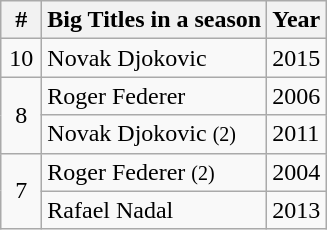<table class="wikitable" style="display: inline-table;">
<tr>
<th width=20>#</th>
<th>Big Titles in a season</th>
<th>Year</th>
</tr>
<tr>
<td align=center>10</td>
<td> Novak Djokovic</td>
<td>2015</td>
</tr>
<tr>
<td rowspan="2" align=center>8</td>
<td> Roger Federer</td>
<td>2006</td>
</tr>
<tr>
<td> Novak Djokovic <small>(2)</small></td>
<td>2011</td>
</tr>
<tr>
<td rowspan="2" align=center>7</td>
<td> Roger Federer <small>(2)</small></td>
<td>2004</td>
</tr>
<tr>
<td> Rafael Nadal</td>
<td>2013</td>
</tr>
</table>
